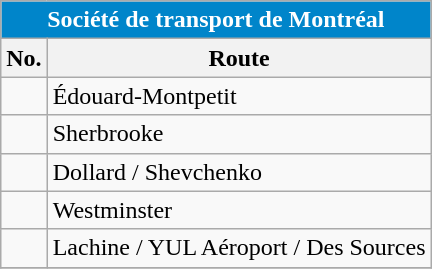<table align=center class="wikitable">
<tr>
<th style="background: #0085CA; font-size:100%; color:#FFFFFF;"colspan="4">Société de transport de Montréal</th>
</tr>
<tr>
<th>No.</th>
<th>Route</th>
</tr>
<tr>
<td {{Avoid wrap> </td>
<td>Édouard-Montpetit</td>
</tr>
<tr>
<td {{Avoid wrap> </td>
<td>Sherbrooke</td>
</tr>
<tr>
<td></td>
<td>Dollard / Shevchenko</td>
</tr>
<tr>
<td></td>
<td>Westminster</td>
</tr>
<tr>
<td {{Avoid wrap> </td>
<td>Lachine / YUL Aéroport / Des Sources</td>
</tr>
<tr>
</tr>
</table>
